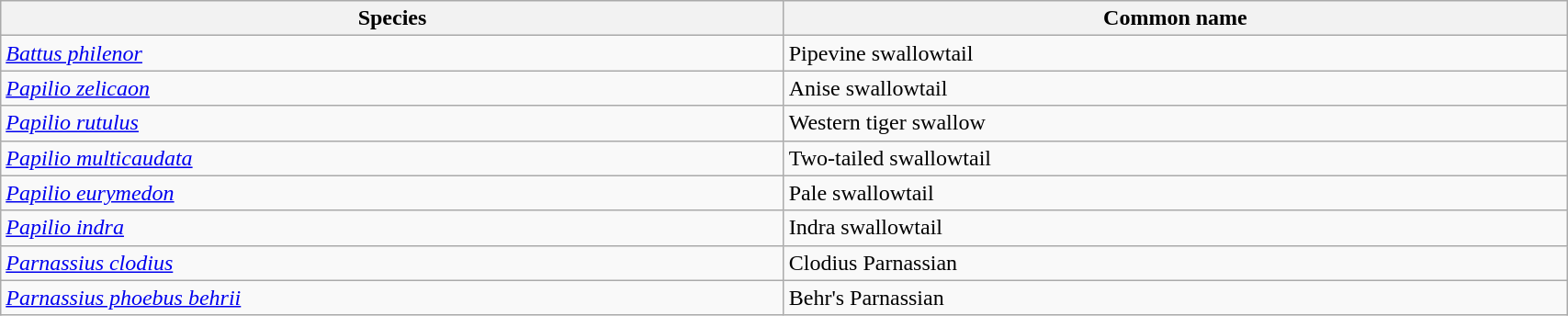<table width=90% class="wikitable">
<tr>
<th width=25%>Species</th>
<th width=25%>Common name</th>
</tr>
<tr>
<td><em><a href='#'>Battus philenor</a></em></td>
<td>Pipevine swallowtail</td>
</tr>
<tr>
<td><em><a href='#'>Papilio zelicaon</a></em></td>
<td>Anise swallowtail</td>
</tr>
<tr>
<td><em><a href='#'>Papilio rutulus</a></em></td>
<td>Western tiger swallow</td>
</tr>
<tr>
<td><em><a href='#'>Papilio multicaudata</a></em></td>
<td>Two-tailed swallowtail</td>
</tr>
<tr>
<td><em><a href='#'>Papilio eurymedon</a></em></td>
<td>Pale swallowtail</td>
</tr>
<tr>
<td><em><a href='#'>Papilio indra</a></em></td>
<td>Indra swallowtail</td>
</tr>
<tr>
<td><em><a href='#'>Parnassius clodius</a></em></td>
<td>Clodius Parnassian</td>
</tr>
<tr>
<td><em><a href='#'>Parnassius phoebus behrii</a></em></td>
<td>Behr's Parnassian</td>
</tr>
</table>
